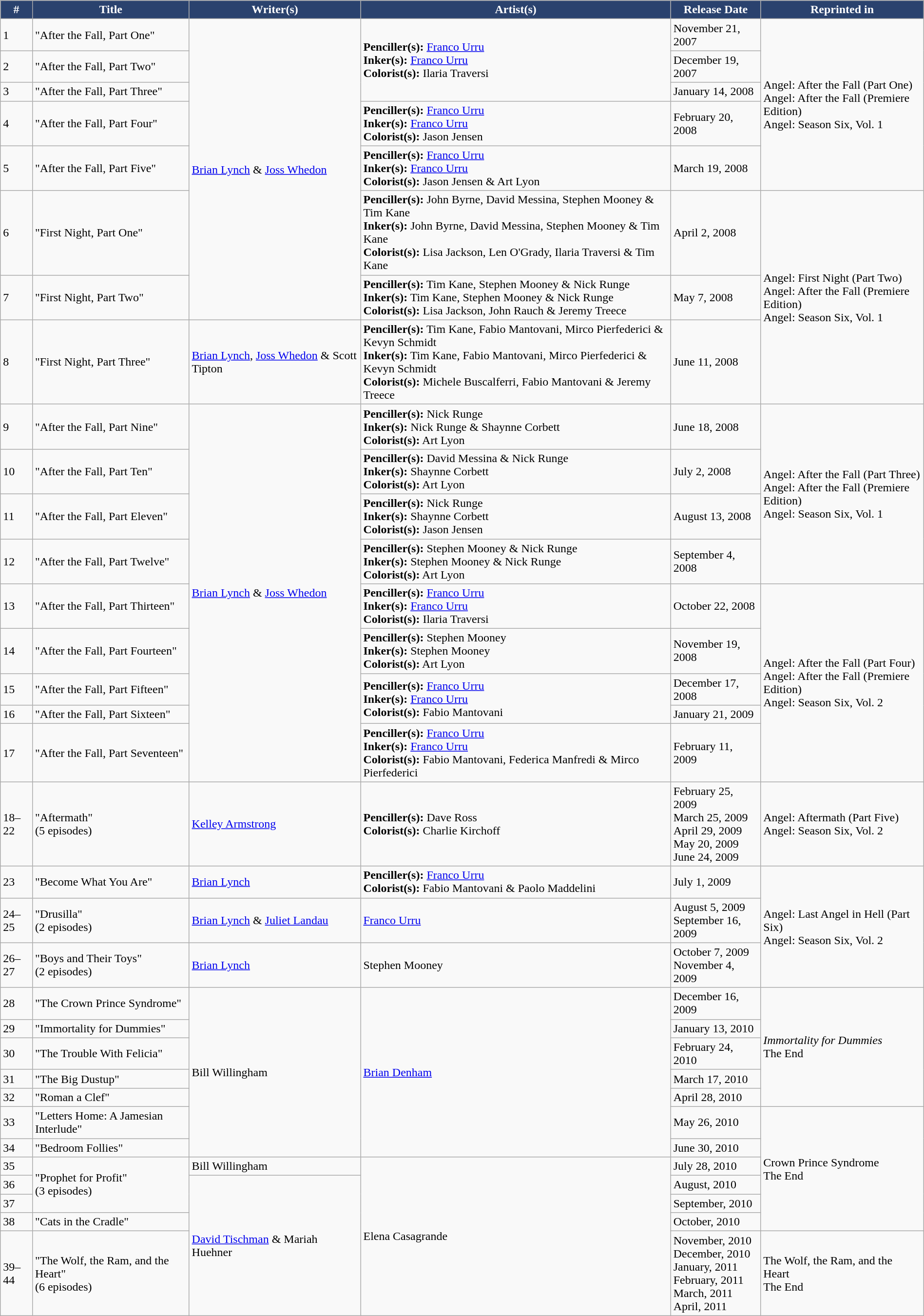<table style="width: 100%;" class="wikitable">
<tr>
<th style="background: #2A426E; color: white;">#</th>
<th style="background: #2A426E; color: white;">Title</th>
<th style="background: #2A426E; color: white;">Writer(s)</th>
<th style="background: #2A426E; color: white;">Artist(s)</th>
<th style="background: #2A426E; color: white;">Release Date</th>
<th style="background: #2A426E; color: white;">Reprinted in</th>
</tr>
<tr>
<td>1</td>
<td>"After the Fall, Part One"</td>
<td rowspan="7"><a href='#'>Brian Lynch</a> & <a href='#'>Joss Whedon</a></td>
<td rowspan="3"><strong>Penciller(s):</strong> <a href='#'>Franco Urru</a><br><strong>Inker(s):</strong> <a href='#'>Franco Urru</a><br><strong>Colorist(s):</strong> Ilaria Traversi</td>
<td>November 21, 2007</td>
<td rowspan="5">Angel: After the Fall (Part One)<br>Angel: After the Fall (Premiere Edition)<br>Angel: Season Six, Vol. 1</td>
</tr>
<tr>
<td>2</td>
<td>"After the Fall, Part Two"</td>
<td>December 19, 2007</td>
</tr>
<tr>
<td>3</td>
<td>"After the Fall, Part Three"</td>
<td>January 14, 2008</td>
</tr>
<tr>
<td>4</td>
<td>"After the Fall, Part Four"</td>
<td><strong>Penciller(s):</strong> <a href='#'>Franco Urru</a><br><strong>Inker(s):</strong> <a href='#'>Franco Urru</a><br><strong>Colorist(s):</strong> Jason Jensen</td>
<td>February 20, 2008</td>
</tr>
<tr>
<td>5</td>
<td>"After the Fall, Part Five"</td>
<td><strong>Penciller(s):</strong> <a href='#'>Franco Urru</a><br><strong>Inker(s):</strong> <a href='#'>Franco Urru</a><br><strong>Colorist(s):</strong> Jason Jensen & Art Lyon</td>
<td>March 19, 2008</td>
</tr>
<tr>
<td>6</td>
<td>"First Night, Part One"</td>
<td><strong>Penciller(s):</strong> John Byrne, David Messina, Stephen Mooney & Tim Kane<br><strong>Inker(s):</strong> John Byrne, David Messina, Stephen Mooney & Tim Kane<br><strong>Colorist(s):</strong> Lisa Jackson, Len O'Grady, Ilaria Traversi & Tim Kane</td>
<td>April 2, 2008</td>
<td rowspan="3">Angel: First Night (Part Two)<br>Angel: After the Fall (Premiere Edition)<br>Angel: Season Six, Vol. 1</td>
</tr>
<tr>
<td>7</td>
<td>"First Night, Part Two"</td>
<td><strong>Penciller(s):</strong> Tim Kane, Stephen Mooney & Nick Runge<br><strong>Inker(s):</strong> Tim Kane, Stephen Mooney & Nick Runge<br><strong>Colorist(s):</strong> Lisa Jackson, John Rauch & Jeremy Treece</td>
<td>May 7, 2008</td>
</tr>
<tr>
<td>8</td>
<td>"First Night, Part Three"</td>
<td><a href='#'>Brian Lynch</a>, <a href='#'>Joss Whedon</a> & Scott Tipton</td>
<td><strong>Penciller(s):</strong> Tim Kane, Fabio Mantovani, Mirco Pierfederici & Kevyn Schmidt<br><strong>Inker(s):</strong> Tim Kane, Fabio Mantovani, Mirco Pierfederici & Kevyn Schmidt<br><strong>Colorist(s):</strong> Michele Buscalferri, Fabio Mantovani & Jeremy Treece</td>
<td>June 11, 2008</td>
</tr>
<tr>
<td>9</td>
<td>"After the Fall, Part Nine"</td>
<td rowspan="9"><a href='#'>Brian Lynch</a> & <a href='#'>Joss Whedon</a></td>
<td><strong>Penciller(s):</strong> Nick Runge<br><strong>Inker(s):</strong> Nick Runge & Shaynne Corbett<br><strong>Colorist(s):</strong> Art Lyon</td>
<td>June 18, 2008</td>
<td rowspan="4">Angel: After the Fall (Part Three)<br>Angel: After the Fall (Premiere Edition)<br>Angel: Season Six, Vol. 1</td>
</tr>
<tr>
<td>10</td>
<td>"After the Fall, Part Ten"</td>
<td><strong>Penciller(s):</strong> David Messina & Nick Runge<br><strong>Inker(s):</strong> Shaynne Corbett<br><strong>Colorist(s):</strong> Art Lyon</td>
<td>July 2, 2008</td>
</tr>
<tr>
<td>11</td>
<td>"After the Fall, Part Eleven"</td>
<td><strong>Penciller(s):</strong> Nick Runge<br><strong>Inker(s):</strong> Shaynne Corbett<br><strong>Colorist(s):</strong> Jason Jensen</td>
<td>August 13, 2008</td>
</tr>
<tr>
<td>12</td>
<td>"After the Fall, Part Twelve"</td>
<td><strong>Penciller(s):</strong> Stephen Mooney & Nick Runge<br><strong>Inker(s):</strong> Stephen Mooney & Nick Runge<br><strong>Colorist(s):</strong> Art Lyon</td>
<td>September 4, 2008</td>
</tr>
<tr>
<td>13</td>
<td>"After the Fall, Part Thirteen"</td>
<td><strong>Penciller(s):</strong> <a href='#'>Franco Urru</a><br><strong>Inker(s):</strong> <a href='#'>Franco Urru</a><br><strong>Colorist(s):</strong> Ilaria Traversi</td>
<td>October 22, 2008</td>
<td rowspan="5">Angel: After the Fall (Part Four)<br>Angel: After the Fall (Premiere Edition)<br>Angel: Season Six, Vol. 2</td>
</tr>
<tr>
<td>14</td>
<td>"After the Fall, Part Fourteen"</td>
<td><strong>Penciller(s):</strong> Stephen Mooney<br><strong>Inker(s):</strong> Stephen Mooney<br><strong>Colorist(s):</strong> Art Lyon</td>
<td>November 19, 2008</td>
</tr>
<tr>
<td>15</td>
<td>"After the Fall, Part Fifteen"</td>
<td rowspan="2"><strong>Penciller(s):</strong> <a href='#'>Franco Urru</a><br><strong>Inker(s):</strong> <a href='#'>Franco Urru</a><br><strong>Colorist(s):</strong> Fabio Mantovani</td>
<td>December 17, 2008</td>
</tr>
<tr>
<td>16</td>
<td>"After the Fall, Part Sixteen"</td>
<td>January 21, 2009</td>
</tr>
<tr>
<td>17</td>
<td>"After the Fall, Part Seventeen"</td>
<td><strong>Penciller(s):</strong> <a href='#'>Franco Urru</a><br><strong>Inker(s):</strong> <a href='#'>Franco Urru</a><br><strong>Colorist(s):</strong> Fabio Mantovani, Federica Manfredi & Mirco Pierfederici</td>
<td>February 11, 2009</td>
</tr>
<tr>
<td>18–22</td>
<td>"Aftermath"<br>(5 episodes)</td>
<td><a href='#'>Kelley Armstrong</a></td>
<td><strong>Penciller(s):</strong> Dave Ross<br><strong>Colorist(s):</strong> Charlie Kirchoff</td>
<td>February 25, 2009<br>March 25, 2009<br>April 29, 2009<br>May 20, 2009<br>June 24, 2009</td>
<td>Angel: Aftermath (Part Five)<br>Angel: Season Six, Vol. 2</td>
</tr>
<tr>
<td>23</td>
<td>"Become What You Are"</td>
<td><a href='#'>Brian Lynch</a></td>
<td><strong>Penciller(s):</strong> <a href='#'>Franco Urru</a><br><strong>Colorist(s):</strong> Fabio Mantovani & Paolo Maddelini</td>
<td>July 1, 2009</td>
<td rowspan="3">Angel: Last Angel in Hell (Part Six)<br>Angel: Season Six, Vol. 2</td>
</tr>
<tr>
<td>24–25</td>
<td>"Drusilla"<br>(2 episodes)</td>
<td><a href='#'>Brian Lynch</a> & <a href='#'>Juliet Landau</a></td>
<td><a href='#'>Franco Urru</a></td>
<td>August 5, 2009<br>September 16, 2009</td>
</tr>
<tr>
<td>26–27</td>
<td>"Boys and Their Toys"<br>(2 episodes)</td>
<td><a href='#'>Brian Lynch</a></td>
<td>Stephen Mooney</td>
<td>October 7, 2009<br>November 4, 2009</td>
</tr>
<tr>
<td>28</td>
<td>"The Crown Prince Syndrome"</td>
<td rowspan="7">Bill Willingham</td>
<td rowspan="7"><a href='#'>Brian Denham</a></td>
<td>December 16, 2009</td>
<td rowspan="5"><em>Immortality for Dummies</em><br>The End</td>
</tr>
<tr>
<td>29</td>
<td>"Immortality for Dummies"</td>
<td>January 13, 2010</td>
</tr>
<tr>
<td>30</td>
<td>"The Trouble With Felicia"</td>
<td>February 24, 2010</td>
</tr>
<tr>
<td>31</td>
<td>"The Big Dustup"</td>
<td>March 17, 2010</td>
</tr>
<tr>
<td>32</td>
<td>"Roman a Clef"</td>
<td>April 28, 2010</td>
</tr>
<tr>
<td>33</td>
<td>"Letters Home: A Jamesian Interlude"</td>
<td>May 26, 2010</td>
<td rowspan="6">Crown Prince Syndrome<br>The End</td>
</tr>
<tr>
<td>34</td>
<td>"Bedroom Follies"</td>
<td>June 30, 2010</td>
</tr>
<tr>
<td>35</td>
<td rowspan="3">"Prophet for Profit"<br>(3 episodes)</td>
<td>Bill Willingham</td>
<td rowspan="5">Elena Casagrande</td>
<td>July 28, 2010</td>
</tr>
<tr>
<td>36</td>
<td rowspan="4"><a href='#'>David Tischman</a> & Mariah Huehner</td>
<td>August, 2010</td>
</tr>
<tr>
<td>37</td>
<td>September, 2010</td>
</tr>
<tr>
<td>38</td>
<td>"Cats in the Cradle"</td>
<td>October, 2010</td>
</tr>
<tr>
<td>39–44</td>
<td>"The Wolf, the Ram, and the Heart"<br>(6 episodes)</td>
<td>November, 2010<br>December, 2010<br>January, 2011<br>February, 2011<br>March, 2011<br>April, 2011</td>
<td>The Wolf, the Ram, and the Heart<br>The End</td>
</tr>
</table>
